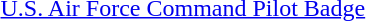<table>
<tr>
<td></td>
<td><a href='#'>U.S. Air Force Command Pilot Badge</a></td>
</tr>
<tr>
</tr>
</table>
